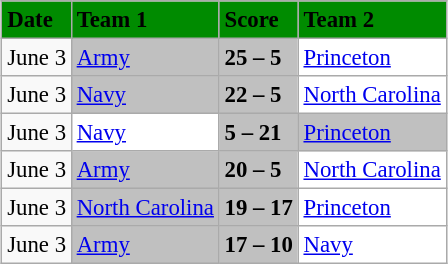<table class="wikitable" style="margin:0.5em auto; font-size:95%">
<tr bgcolor="008B00">
<td><strong>Date</strong></td>
<td><strong>Team 1</strong></td>
<td><strong>Score</strong></td>
<td><strong>Team 2</strong></td>
</tr>
<tr>
<td>June 3</td>
<td bgcolor="silver"><a href='#'>Army</a></td>
<td bgcolor="silver"><strong>25 – 5</strong></td>
<td bgcolor="white"><a href='#'>Princeton</a></td>
</tr>
<tr>
<td>June 3</td>
<td bgcolor="silver"><a href='#'>Navy</a></td>
<td bgcolor="silver"><strong>22 – 5</strong></td>
<td bgcolor="white"><a href='#'>North Carolina</a></td>
</tr>
<tr>
<td>June 3</td>
<td bgcolor="white"><a href='#'>Navy</a></td>
<td bgcolor="silver"><strong>5 – 21</strong></td>
<td bgcolor="silver"><a href='#'>Princeton</a></td>
</tr>
<tr>
<td>June 3</td>
<td bgcolor="silver"><a href='#'>Army</a></td>
<td bgcolor="silver"><strong>20 – 5</strong></td>
<td bgcolor="white"><a href='#'>North Carolina</a></td>
</tr>
<tr>
<td>June 3</td>
<td bgcolor="silver"><a href='#'>North Carolina</a></td>
<td bgcolor="silver"><strong>19 – 17</strong></td>
<td bgcolor="white"><a href='#'>Princeton</a></td>
</tr>
<tr>
<td>June 3</td>
<td bgcolor="silver"><a href='#'>Army</a></td>
<td bgcolor="silver"><strong>17 – 10</strong></td>
<td bgcolor="white"><a href='#'>Navy</a></td>
</tr>
</table>
